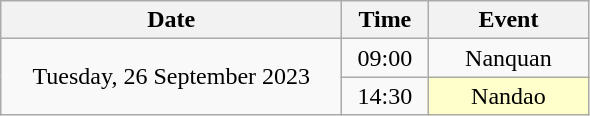<table class=wikitable style="text-align:center;">
<tr>
<th width=220>Date</th>
<th width=50>Time</th>
<th width=100>Event</th>
</tr>
<tr>
<td rowspan=2>Tuesday, 26 September 2023</td>
<td>09:00</td>
<td>Nanquan</td>
</tr>
<tr>
<td>14:30</td>
<td bgcolor="ffffcc">Nandao</td>
</tr>
</table>
